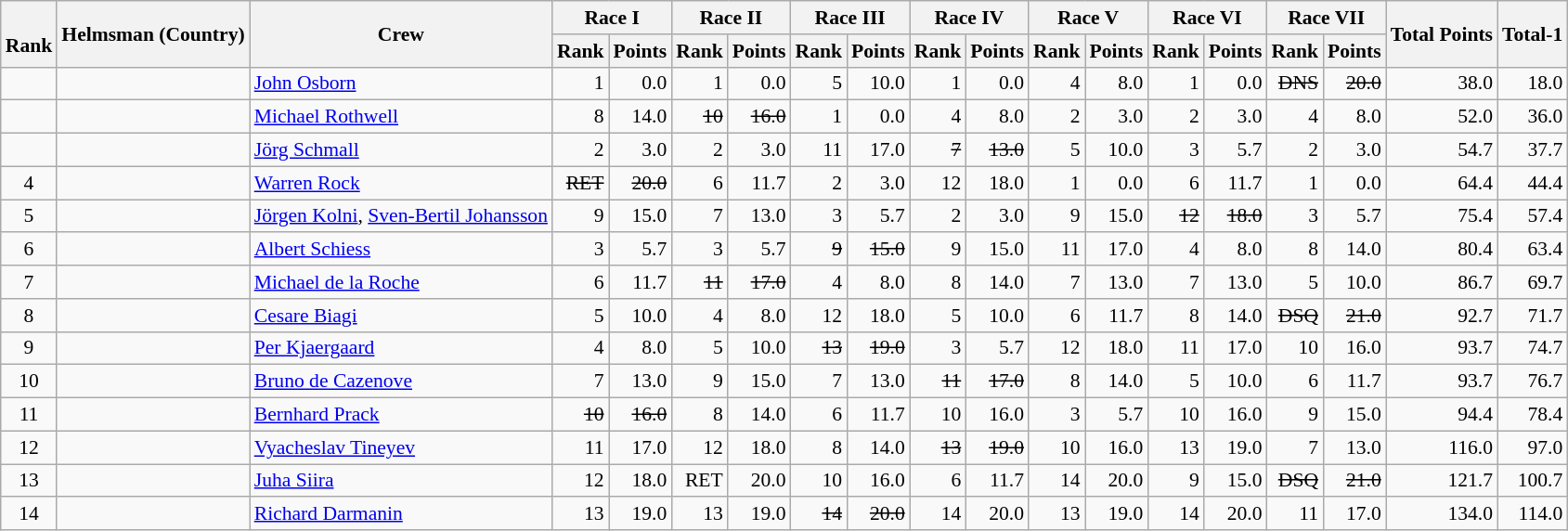<table class="wikitable" style="text-align:right; font-size:90%">
<tr>
<th rowspan="2"><br>Rank</th>
<th rowspan="2">Helmsman (Country)</th>
<th rowspan="2">Crew</th>
<th colspan="2">Race I</th>
<th colspan="2">Race II</th>
<th colspan="2">Race III</th>
<th colspan="2">Race IV</th>
<th colspan="2">Race V</th>
<th colspan="2">Race VI</th>
<th colspan="2">Race VII</th>
<th rowspan="2">Total Points</th>
<th rowspan="2">Total-1</th>
</tr>
<tr>
<th>Rank</th>
<th>Points</th>
<th>Rank</th>
<th>Points</th>
<th>Rank</th>
<th>Points</th>
<th>Rank</th>
<th>Points</th>
<th>Rank</th>
<th>Points</th>
<th>Rank</th>
<th>Points</th>
<th>Rank</th>
<th>Points</th>
</tr>
<tr>
<td align=center></td>
<td align=left></td>
<td align=left><a href='#'>John Osborn</a> </td>
<td>1</td>
<td>0.0</td>
<td>1</td>
<td>0.0</td>
<td>5</td>
<td>10.0</td>
<td>1</td>
<td>0.0</td>
<td>4</td>
<td>8.0</td>
<td>1</td>
<td>0.0</td>
<td><s>DNS</s></td>
<td><s>20.0</s></td>
<td>38.0</td>
<td>18.0</td>
</tr>
<tr>
<td align=center></td>
<td align=left></td>
<td align=left><a href='#'>Michael Rothwell</a> </td>
<td>8</td>
<td>14.0</td>
<td><s>10</s></td>
<td><s>16.0</s></td>
<td>1</td>
<td>0.0</td>
<td>4</td>
<td>8.0</td>
<td>2</td>
<td>3.0</td>
<td>2</td>
<td>3.0</td>
<td>4</td>
<td>8.0</td>
<td>52.0</td>
<td>36.0</td>
</tr>
<tr>
<td align=center></td>
<td align=left></td>
<td align=left><a href='#'>Jörg Schmall</a> </td>
<td>2</td>
<td>3.0</td>
<td>2</td>
<td>3.0</td>
<td>11</td>
<td>17.0</td>
<td><s>7</s></td>
<td><s>13.0</s></td>
<td>5</td>
<td>10.0</td>
<td>3</td>
<td>5.7</td>
<td>2</td>
<td>3.0</td>
<td>54.7</td>
<td>37.7</td>
</tr>
<tr>
<td align=center>4</td>
<td align=left></td>
<td align=left><a href='#'>Warren Rock</a> </td>
<td><s>RET</s></td>
<td><s>20.0</s></td>
<td>6</td>
<td>11.7</td>
<td>2</td>
<td>3.0</td>
<td>12</td>
<td>18.0</td>
<td>1</td>
<td>0.0</td>
<td>6</td>
<td>11.7</td>
<td>1</td>
<td>0.0</td>
<td>64.4</td>
<td>44.4</td>
</tr>
<tr>
<td align=center>5</td>
<td align=left></td>
<td align=left><a href='#'>Jörgen Kolni</a>, <a href='#'>Sven-Bertil Johansson</a> </td>
<td>9</td>
<td>15.0</td>
<td>7</td>
<td>13.0</td>
<td>3</td>
<td>5.7</td>
<td>2</td>
<td>3.0</td>
<td>9</td>
<td>15.0</td>
<td><s>12</s></td>
<td><s>18.0</s></td>
<td>3</td>
<td>5.7</td>
<td>75.4</td>
<td>57.4</td>
</tr>
<tr>
<td align=center>6</td>
<td align=left></td>
<td align=left><a href='#'>Albert Schiess</a> </td>
<td>3</td>
<td>5.7</td>
<td>3</td>
<td>5.7</td>
<td><s>9</s></td>
<td><s>15.0</s></td>
<td>9</td>
<td>15.0</td>
<td>11</td>
<td>17.0</td>
<td>4</td>
<td>8.0</td>
<td>8</td>
<td>14.0</td>
<td>80.4</td>
<td>63.4</td>
</tr>
<tr>
<td align=center>7</td>
<td align=left></td>
<td align=left><a href='#'>Michael de la Roche</a> </td>
<td>6</td>
<td>11.7</td>
<td><s>11</s></td>
<td><s>17.0</s></td>
<td>4</td>
<td>8.0</td>
<td>8</td>
<td>14.0</td>
<td>7</td>
<td>13.0</td>
<td>7</td>
<td>13.0</td>
<td>5</td>
<td>10.0</td>
<td>86.7</td>
<td>69.7</td>
</tr>
<tr>
<td align=center>8</td>
<td align=left></td>
<td align=left><a href='#'>Cesare Biagi</a> </td>
<td>5</td>
<td>10.0</td>
<td>4</td>
<td>8.0</td>
<td>12</td>
<td>18.0</td>
<td>5</td>
<td>10.0</td>
<td>6</td>
<td>11.7</td>
<td>8</td>
<td>14.0</td>
<td><s>DSQ</s></td>
<td><s>21.0</s></td>
<td>92.7</td>
<td>71.7</td>
</tr>
<tr>
<td align=center>9</td>
<td align=left></td>
<td align=left><a href='#'>Per Kjaergaard</a> </td>
<td>4</td>
<td>8.0</td>
<td>5</td>
<td>10.0</td>
<td><s>13</s></td>
<td><s>19.0</s></td>
<td>3</td>
<td>5.7</td>
<td>12</td>
<td>18.0</td>
<td>11</td>
<td>17.0</td>
<td>10</td>
<td>16.0</td>
<td>93.7</td>
<td>74.7</td>
</tr>
<tr>
<td align=center>10</td>
<td align=left></td>
<td align=left><a href='#'>Bruno de Cazenove</a> </td>
<td>7</td>
<td>13.0</td>
<td>9</td>
<td>15.0</td>
<td>7</td>
<td>13.0</td>
<td><s>11</s></td>
<td><s>17.0</s></td>
<td>8</td>
<td>14.0</td>
<td>5</td>
<td>10.0</td>
<td>6</td>
<td>11.7</td>
<td>93.7</td>
<td>76.7</td>
</tr>
<tr>
<td align=center>11</td>
<td align=left></td>
<td align=left><a href='#'>Bernhard Prack</a> </td>
<td><s>10</s></td>
<td><s>16.0</s></td>
<td>8</td>
<td>14.0</td>
<td>6</td>
<td>11.7</td>
<td>10</td>
<td>16.0</td>
<td>3</td>
<td>5.7</td>
<td>10</td>
<td>16.0</td>
<td>9</td>
<td>15.0</td>
<td>94.4</td>
<td>78.4</td>
</tr>
<tr>
<td align=center>12</td>
<td align=left></td>
<td align=left><a href='#'>Vyacheslav Tineyev</a> </td>
<td>11</td>
<td>17.0</td>
<td>12</td>
<td>18.0</td>
<td>8</td>
<td>14.0</td>
<td><s>13</s></td>
<td><s>19.0</s></td>
<td>10</td>
<td>16.0</td>
<td>13</td>
<td>19.0</td>
<td>7</td>
<td>13.0</td>
<td>116.0</td>
<td>97.0</td>
</tr>
<tr>
<td align=center>13</td>
<td align=left></td>
<td align=left><a href='#'>Juha Siira</a> </td>
<td>12</td>
<td>18.0</td>
<td>RET</td>
<td>20.0</td>
<td>10</td>
<td>16.0</td>
<td>6</td>
<td>11.7</td>
<td>14</td>
<td>20.0</td>
<td>9</td>
<td>15.0</td>
<td><s>DSQ</s></td>
<td><s>21.0</s></td>
<td>121.7</td>
<td>100.7</td>
</tr>
<tr>
<td align=center>14</td>
<td align=left></td>
<td align=left><a href='#'>Richard Darmanin</a> </td>
<td>13</td>
<td>19.0</td>
<td>13</td>
<td>19.0</td>
<td><s>14</s></td>
<td><s>20.0</s></td>
<td>14</td>
<td>20.0</td>
<td>13</td>
<td>19.0</td>
<td>14</td>
<td>20.0</td>
<td>11</td>
<td>17.0</td>
<td>134.0</td>
<td>114.0</td>
</tr>
</table>
